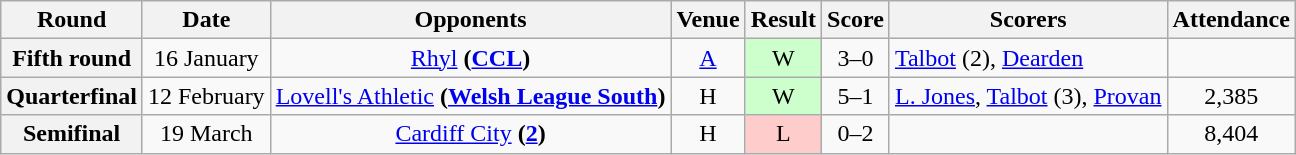<table class="wikitable" style="text-align:center">
<tr>
<th>Round</th>
<th>Date</th>
<th>Opponents</th>
<th>Venue</th>
<th>Result</th>
<th>Score</th>
<th>Scorers</th>
<th>Attendance</th>
</tr>
<tr>
<th>Fifth round</th>
<td>16 January</td>
<td><a href='#'>Rhyl</a> <strong>(<a href='#'>CCL</a>)</strong></td>
<td><a href='#'>A</a></td>
<td style="background-color:#CCFFCC">W</td>
<td>3–0</td>
<td align="left"><a href='#'>Talbot</a> (2), <a href='#'>Dearden</a></td>
<td></td>
</tr>
<tr>
<th>Quarterfinal</th>
<td>12 February</td>
<td><a href='#'>Lovell's Athletic</a> <strong>(<a href='#'>Welsh League South</a>)</strong></td>
<td>H</td>
<td style="background-color:#CCFFCC">W</td>
<td>5–1</td>
<td align="left"><a href='#'>L. Jones</a>, <a href='#'>Talbot</a> (3), <a href='#'>Provan</a></td>
<td>2,385</td>
</tr>
<tr>
<th>Semifinal</th>
<td>19 March</td>
<td><a href='#'>Cardiff City</a> <strong>(<a href='#'>2</a>)</strong></td>
<td>H</td>
<td style="background-color:#FFCCCC">L</td>
<td>0–2</td>
<td align="left"></td>
<td>8,404</td>
</tr>
</table>
